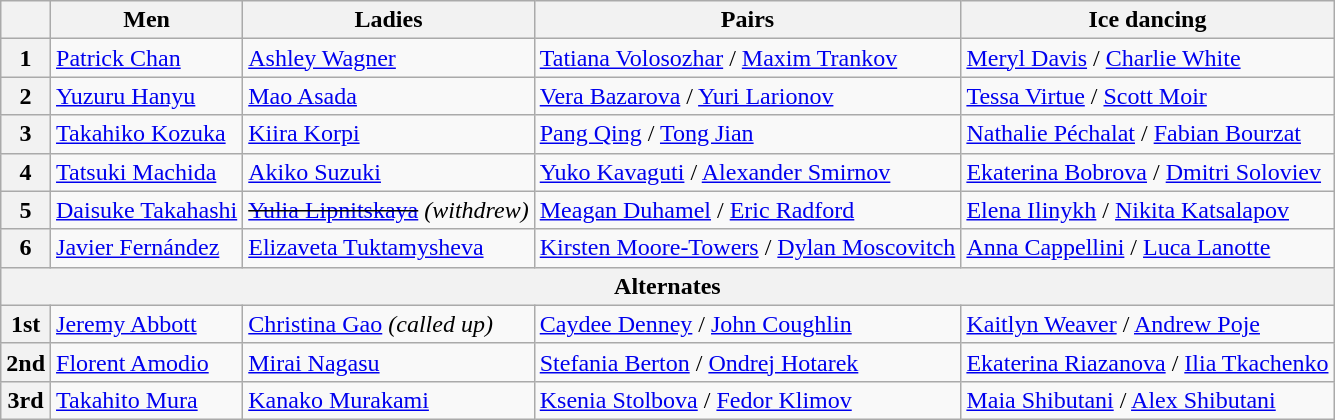<table class="wikitable">
<tr>
<th></th>
<th>Men</th>
<th>Ladies</th>
<th>Pairs</th>
<th>Ice dancing</th>
</tr>
<tr>
<th>1</th>
<td> <a href='#'>Patrick Chan</a></td>
<td> <a href='#'>Ashley Wagner</a></td>
<td> <a href='#'>Tatiana Volosozhar</a> / <a href='#'>Maxim Trankov</a></td>
<td> <a href='#'>Meryl Davis</a> / <a href='#'>Charlie White</a></td>
</tr>
<tr>
<th>2</th>
<td> <a href='#'>Yuzuru Hanyu</a></td>
<td> <a href='#'>Mao Asada</a></td>
<td> <a href='#'>Vera Bazarova</a> / <a href='#'>Yuri Larionov</a></td>
<td> <a href='#'>Tessa Virtue</a> / <a href='#'>Scott Moir</a></td>
</tr>
<tr>
<th>3</th>
<td> <a href='#'>Takahiko Kozuka</a></td>
<td> <a href='#'>Kiira Korpi</a></td>
<td> <a href='#'>Pang Qing</a> / <a href='#'>Tong Jian</a></td>
<td> <a href='#'>Nathalie Péchalat</a> / <a href='#'>Fabian Bourzat</a></td>
</tr>
<tr>
<th>4</th>
<td> <a href='#'>Tatsuki Machida</a></td>
<td> <a href='#'>Akiko Suzuki</a></td>
<td> <a href='#'>Yuko Kavaguti</a> / <a href='#'>Alexander Smirnov</a></td>
<td> <a href='#'>Ekaterina Bobrova</a> / <a href='#'>Dmitri Soloviev</a></td>
</tr>
<tr>
<th>5</th>
<td> <a href='#'>Daisuke Takahashi</a></td>
<td> <s><a href='#'>Yulia Lipnitskaya</a></s> <em>(withdrew)</em></td>
<td> <a href='#'>Meagan Duhamel</a> / <a href='#'>Eric Radford</a></td>
<td> <a href='#'>Elena Ilinykh</a> / <a href='#'>Nikita Katsalapov</a></td>
</tr>
<tr>
<th>6</th>
<td> <a href='#'>Javier Fernández</a></td>
<td> <a href='#'>Elizaveta Tuktamysheva</a></td>
<td> <a href='#'>Kirsten Moore-Towers</a> / <a href='#'>Dylan Moscovitch</a></td>
<td> <a href='#'>Anna Cappellini</a> / <a href='#'>Luca Lanotte</a></td>
</tr>
<tr>
<th colspan=5 align=center>Alternates</th>
</tr>
<tr>
<th>1st</th>
<td> <a href='#'>Jeremy Abbott</a></td>
<td> <a href='#'>Christina Gao</a> <em>(called up)</em></td>
<td> <a href='#'>Caydee Denney</a> / <a href='#'>John Coughlin</a></td>
<td> <a href='#'>Kaitlyn Weaver</a> / <a href='#'>Andrew Poje</a></td>
</tr>
<tr>
<th>2nd</th>
<td> <a href='#'>Florent Amodio</a></td>
<td> <a href='#'>Mirai Nagasu</a></td>
<td> <a href='#'>Stefania Berton</a> / <a href='#'>Ondrej Hotarek</a></td>
<td> <a href='#'>Ekaterina Riazanova</a> / <a href='#'>Ilia Tkachenko</a></td>
</tr>
<tr>
<th>3rd</th>
<td> <a href='#'>Takahito Mura</a></td>
<td> <a href='#'>Kanako Murakami</a></td>
<td> <a href='#'>Ksenia Stolbova</a> / <a href='#'>Fedor Klimov</a></td>
<td> <a href='#'>Maia Shibutani</a> / <a href='#'>Alex Shibutani</a></td>
</tr>
</table>
